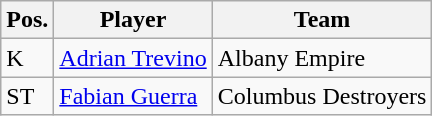<table class="wikitable">
<tr>
<th>Pos.</th>
<th>Player</th>
<th>Team</th>
</tr>
<tr>
<td>K</td>
<td><a href='#'>Adrian Trevino</a></td>
<td>Albany Empire</td>
</tr>
<tr>
<td>ST</td>
<td><a href='#'>Fabian Guerra</a></td>
<td>Columbus Destroyers</td>
</tr>
</table>
